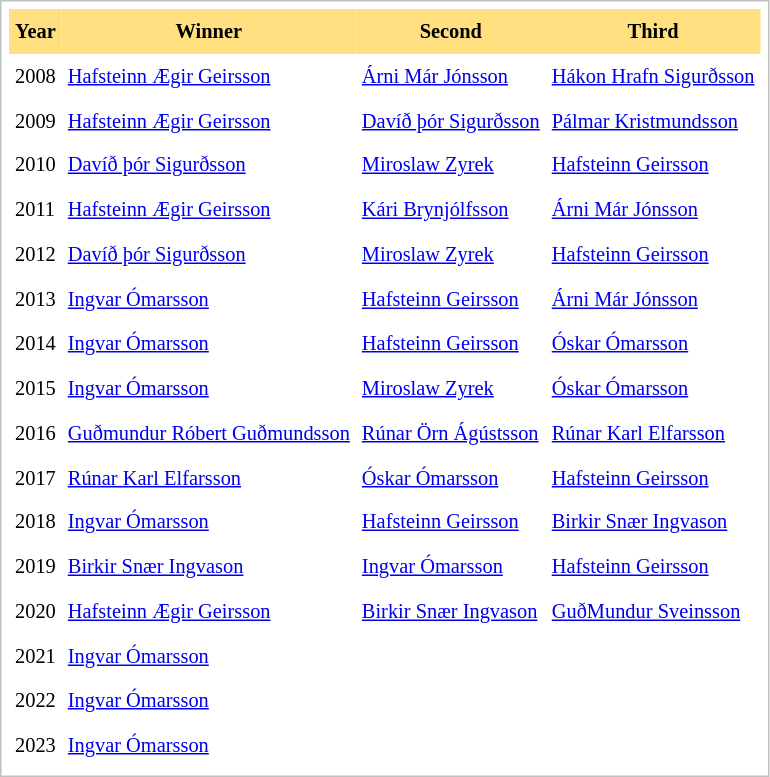<table cellpadding="4" cellspacing="0"  style="border: 1px solid silver; color: black; margin: 0 0 0.5em 0; background-color: white; padding: 5px; text-align: left; font-size:85%; vertical-align: top; line-height:1.6em;">
<tr>
<th scope=col; align="center" bgcolor="FFDF80">Year</th>
<th scope=col; align="center" bgcolor="FFDF80">Winner</th>
<th scope=col; align="center" bgcolor="FFDF80">Second</th>
<th scope=col; align="center" bgcolor="FFDF80">Third</th>
</tr>
<tr>
</tr>
<tr>
<td>2008</td>
<td><a href='#'>Hafsteinn Ægir Geirsson </a></td>
<td><a href='#'>Árni Már Jónsson</a></td>
<td><a href='#'>Hákon Hrafn Sigurðsson</a></td>
</tr>
<tr>
<td>2009</td>
<td><a href='#'>Hafsteinn Ægir Geirsson </a></td>
<td><a href='#'>Davíð þór Sigurðsson</a></td>
<td><a href='#'>Pálmar Kristmundsson</a></td>
</tr>
<tr>
<td>2010</td>
<td><a href='#'>Davíð þór Sigurðsson</a></td>
<td><a href='#'>Miroslaw Zyrek</a></td>
<td><a href='#'>Hafsteinn Geirsson</a></td>
</tr>
<tr>
<td>2011</td>
<td><a href='#'>Hafsteinn Ægir Geirsson </a></td>
<td><a href='#'>Kári Brynjólfsson</a></td>
<td><a href='#'>Árni Már Jónsson</a></td>
</tr>
<tr>
<td>2012</td>
<td><a href='#'>Davíð þór Sigurðsson</a></td>
<td><a href='#'>Miroslaw Zyrek</a></td>
<td><a href='#'>Hafsteinn Geirsson</a></td>
</tr>
<tr>
<td>2013</td>
<td><a href='#'>Ingvar Ómarsson</a></td>
<td><a href='#'>Hafsteinn Geirsson</a></td>
<td><a href='#'>Árni Már Jónsson</a></td>
</tr>
<tr>
<td>2014</td>
<td><a href='#'>Ingvar Ómarsson</a></td>
<td><a href='#'>Hafsteinn Geirsson</a></td>
<td><a href='#'>Óskar Ómarsson</a></td>
</tr>
<tr>
<td>2015</td>
<td><a href='#'>Ingvar Ómarsson</a></td>
<td><a href='#'>Miroslaw Zyrek</a></td>
<td><a href='#'>Óskar Ómarsson</a></td>
</tr>
<tr>
<td>2016</td>
<td><a href='#'>Guðmundur Róbert Guðmundsson</a></td>
<td><a href='#'>Rúnar Örn Ágústsson</a></td>
<td><a href='#'>Rúnar Karl Elfarsson</a></td>
</tr>
<tr>
<td>2017</td>
<td><a href='#'>Rúnar Karl Elfarsson</a></td>
<td><a href='#'>Óskar Ómarsson</a></td>
<td><a href='#'>Hafsteinn Geirsson</a></td>
</tr>
<tr>
<td>2018</td>
<td><a href='#'>Ingvar Ómarsson</a></td>
<td><a href='#'>Hafsteinn Geirsson</a></td>
<td><a href='#'>Birkir Snær Ingvason</a></td>
</tr>
<tr>
<td>2019</td>
<td><a href='#'>Birkir Snær Ingvason</a></td>
<td><a href='#'>Ingvar Ómarsson</a></td>
<td><a href='#'>Hafsteinn Geirsson</a></td>
</tr>
<tr>
<td>2020</td>
<td><a href='#'>Hafsteinn Ægir Geirsson </a></td>
<td><a href='#'>Birkir Snær Ingvason</a></td>
<td><a href='#'>GuðMundur Sveinsson</a></td>
</tr>
<tr>
<td>2021</td>
<td><a href='#'>Ingvar Ómarsson</a></td>
<td></td>
<td></td>
</tr>
<tr>
<td>2022</td>
<td><a href='#'>Ingvar Ómarsson</a></td>
<td></td>
<td></td>
</tr>
<tr>
<td>2023</td>
<td><a href='#'>Ingvar Ómarsson</a></td>
<td></td>
<td></td>
</tr>
</table>
